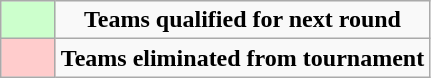<table class="wikitable" style="text-align: center;">
<tr>
<td bgcolor=#CCFFCC style="width: 20px;"></td>
<td><strong>Teams qualified for next round</strong></td>
</tr>
<tr>
<td bgcolor=#FFCCCC style="width: 29px;"></td>
<td><strong>Teams eliminated from tournament</strong></td>
</tr>
</table>
